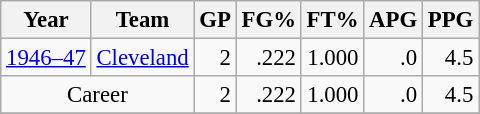<table class="wikitable sortable" style="font-size:95%; text-align:right;">
<tr>
<th>Year</th>
<th>Team</th>
<th>GP</th>
<th>FG%</th>
<th>FT%</th>
<th>APG</th>
<th>PPG</th>
</tr>
<tr>
<td style="text-align:left;"><a href='#'>1946–47</a></td>
<td style="text-align:left;"><a href='#'>Cleveland</a></td>
<td>2</td>
<td>.222</td>
<td>1.000</td>
<td>.0</td>
<td>4.5</td>
</tr>
<tr>
<td style="text-align:center;" colspan="2">Career</td>
<td>2</td>
<td>.222</td>
<td>1.000</td>
<td>.0</td>
<td>4.5</td>
</tr>
<tr>
</tr>
</table>
